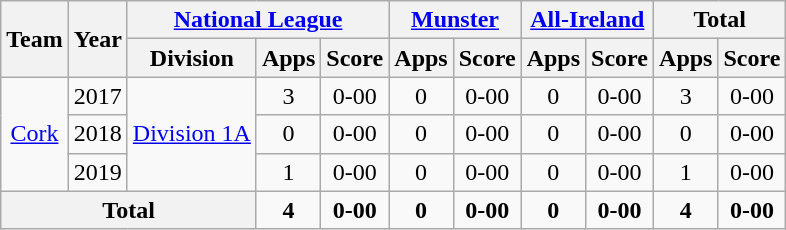<table class="wikitable" style="text-align:center">
<tr>
<th rowspan="2">Team</th>
<th rowspan="2">Year</th>
<th colspan="3"><a href='#'>National League</a></th>
<th colspan="2"><a href='#'>Munster</a></th>
<th colspan="2"><a href='#'>All-Ireland</a></th>
<th colspan="2">Total</th>
</tr>
<tr>
<th>Division</th>
<th>Apps</th>
<th>Score</th>
<th>Apps</th>
<th>Score</th>
<th>Apps</th>
<th>Score</th>
<th>Apps</th>
<th>Score</th>
</tr>
<tr>
<td rowspan="3"><a href='#'>Cork</a></td>
<td>2017</td>
<td rowspan="3"><a href='#'>Division 1A</a></td>
<td>3</td>
<td>0-00</td>
<td>0</td>
<td>0-00</td>
<td>0</td>
<td>0-00</td>
<td>3</td>
<td>0-00</td>
</tr>
<tr>
<td>2018</td>
<td>0</td>
<td>0-00</td>
<td>0</td>
<td>0-00</td>
<td>0</td>
<td>0-00</td>
<td>0</td>
<td>0-00</td>
</tr>
<tr>
<td>2019</td>
<td>1</td>
<td>0-00</td>
<td>0</td>
<td>0-00</td>
<td>0</td>
<td>0-00</td>
<td>1</td>
<td>0-00</td>
</tr>
<tr>
<th colspan="3">Total</th>
<td><strong>4</strong></td>
<td><strong>0-00</strong></td>
<td><strong>0</strong></td>
<td><strong>0-00</strong></td>
<td><strong>0</strong></td>
<td><strong>0-00</strong></td>
<td><strong>4</strong></td>
<td><strong>0-00</strong></td>
</tr>
</table>
